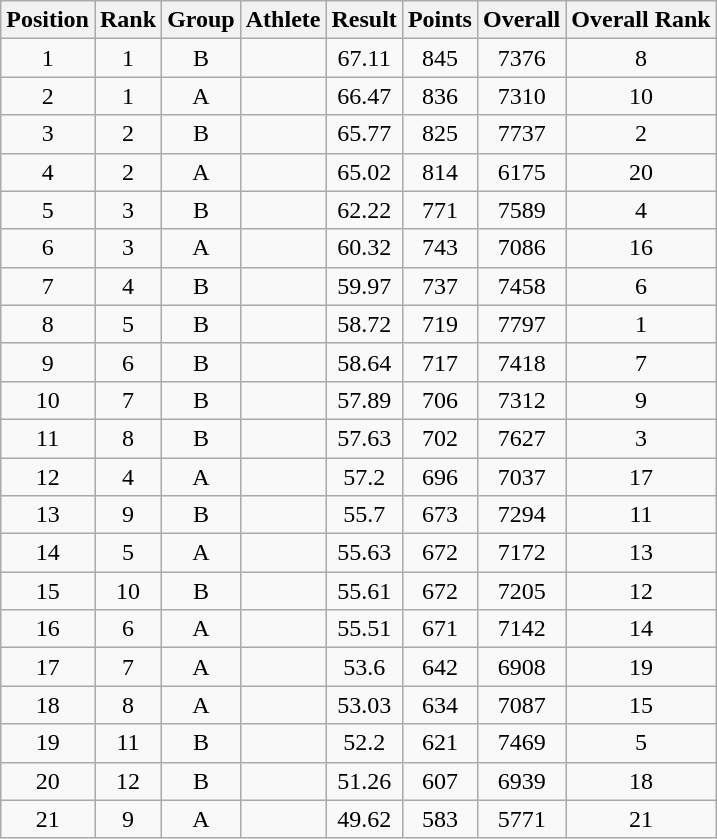<table class="wikitable sortable" style="text-align:center">
<tr>
<th>Position</th>
<th>Rank</th>
<th>Group</th>
<th>Athlete</th>
<th>Result</th>
<th>Points</th>
<th>Overall</th>
<th>Overall Rank</th>
</tr>
<tr>
<td>1</td>
<td>1</td>
<td>B</td>
<td align=left></td>
<td>67.11</td>
<td>845</td>
<td>7376</td>
<td>8</td>
</tr>
<tr>
<td>2</td>
<td>1</td>
<td>A</td>
<td align=left></td>
<td>66.47</td>
<td>836</td>
<td>7310</td>
<td>10</td>
</tr>
<tr>
<td>3</td>
<td>2</td>
<td>B</td>
<td align=left></td>
<td>65.77</td>
<td>825</td>
<td>7737</td>
<td>2</td>
</tr>
<tr>
<td>4</td>
<td>2</td>
<td>A</td>
<td align=left></td>
<td>65.02</td>
<td>814</td>
<td>6175</td>
<td>20</td>
</tr>
<tr>
<td>5</td>
<td>3</td>
<td>B</td>
<td align=left></td>
<td>62.22</td>
<td>771</td>
<td>7589</td>
<td>4</td>
</tr>
<tr>
<td>6</td>
<td>3</td>
<td>A</td>
<td align=left></td>
<td>60.32</td>
<td>743</td>
<td>7086</td>
<td>16</td>
</tr>
<tr>
<td>7</td>
<td>4</td>
<td>B</td>
<td align=left></td>
<td>59.97</td>
<td>737</td>
<td>7458</td>
<td>6</td>
</tr>
<tr>
<td>8</td>
<td>5</td>
<td>B</td>
<td align=left></td>
<td>58.72</td>
<td>719</td>
<td>7797</td>
<td>1</td>
</tr>
<tr>
<td>9</td>
<td>6</td>
<td>B</td>
<td align=left></td>
<td>58.64</td>
<td>717</td>
<td>7418</td>
<td>7</td>
</tr>
<tr>
<td>10</td>
<td>7</td>
<td>B</td>
<td align=left></td>
<td>57.89</td>
<td>706</td>
<td>7312</td>
<td>9</td>
</tr>
<tr>
<td>11</td>
<td>8</td>
<td>B</td>
<td align=left></td>
<td>57.63</td>
<td>702</td>
<td>7627</td>
<td>3</td>
</tr>
<tr>
<td>12</td>
<td>4</td>
<td>A</td>
<td align=left></td>
<td>57.2</td>
<td>696</td>
<td>7037</td>
<td>17</td>
</tr>
<tr>
<td>13</td>
<td>9</td>
<td>B</td>
<td align=left></td>
<td>55.7</td>
<td>673</td>
<td>7294</td>
<td>11</td>
</tr>
<tr>
<td>14</td>
<td>5</td>
<td>A</td>
<td align=left></td>
<td>55.63</td>
<td>672</td>
<td>7172</td>
<td>13</td>
</tr>
<tr>
<td>15</td>
<td>10</td>
<td>B</td>
<td align=left></td>
<td>55.61</td>
<td>672</td>
<td>7205</td>
<td>12</td>
</tr>
<tr>
<td>16</td>
<td>6</td>
<td>A</td>
<td align=left></td>
<td>55.51</td>
<td>671</td>
<td>7142</td>
<td>14</td>
</tr>
<tr>
<td>17</td>
<td>7</td>
<td>A</td>
<td align=left></td>
<td>53.6</td>
<td>642</td>
<td>6908</td>
<td>19</td>
</tr>
<tr>
<td>18</td>
<td>8</td>
<td>A</td>
<td align=left></td>
<td>53.03</td>
<td>634</td>
<td>7087</td>
<td>15</td>
</tr>
<tr>
<td>19</td>
<td>11</td>
<td>B</td>
<td align=left></td>
<td>52.2</td>
<td>621</td>
<td>7469</td>
<td>5</td>
</tr>
<tr>
<td>20</td>
<td>12</td>
<td>B</td>
<td align=left></td>
<td>51.26</td>
<td>607</td>
<td>6939</td>
<td>18</td>
</tr>
<tr>
<td>21</td>
<td>9</td>
<td>A</td>
<td align=left></td>
<td>49.62</td>
<td>583</td>
<td>5771</td>
<td>21</td>
</tr>
</table>
